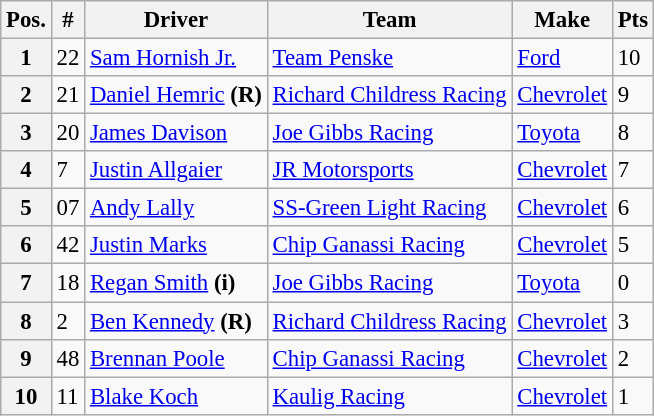<table class="wikitable" style="font-size:95%">
<tr>
<th>Pos.</th>
<th>#</th>
<th>Driver</th>
<th>Team</th>
<th>Make</th>
<th>Pts</th>
</tr>
<tr>
<th>1</th>
<td>22</td>
<td><a href='#'>Sam Hornish Jr.</a></td>
<td><a href='#'>Team Penske</a></td>
<td><a href='#'>Ford</a></td>
<td>10</td>
</tr>
<tr>
<th>2</th>
<td>21</td>
<td><a href='#'>Daniel Hemric</a> <strong>(R)</strong></td>
<td><a href='#'>Richard Childress Racing</a></td>
<td><a href='#'>Chevrolet</a></td>
<td>9</td>
</tr>
<tr>
<th>3</th>
<td>20</td>
<td><a href='#'>James Davison</a></td>
<td><a href='#'>Joe Gibbs Racing</a></td>
<td><a href='#'>Toyota</a></td>
<td>8</td>
</tr>
<tr>
<th>4</th>
<td>7</td>
<td><a href='#'>Justin Allgaier</a></td>
<td><a href='#'>JR Motorsports</a></td>
<td><a href='#'>Chevrolet</a></td>
<td>7</td>
</tr>
<tr>
<th>5</th>
<td>07</td>
<td><a href='#'>Andy Lally</a></td>
<td><a href='#'>SS-Green Light Racing</a></td>
<td><a href='#'>Chevrolet</a></td>
<td>6</td>
</tr>
<tr>
<th>6</th>
<td>42</td>
<td><a href='#'>Justin Marks</a></td>
<td><a href='#'>Chip Ganassi Racing</a></td>
<td><a href='#'>Chevrolet</a></td>
<td>5</td>
</tr>
<tr>
<th>7</th>
<td>18</td>
<td><a href='#'>Regan Smith</a> <strong>(i)</strong></td>
<td><a href='#'>Joe Gibbs Racing</a></td>
<td><a href='#'>Toyota</a></td>
<td>0</td>
</tr>
<tr>
<th>8</th>
<td>2</td>
<td><a href='#'>Ben Kennedy</a> <strong>(R)</strong></td>
<td><a href='#'>Richard Childress Racing</a></td>
<td><a href='#'>Chevrolet</a></td>
<td>3</td>
</tr>
<tr>
<th>9</th>
<td>48</td>
<td><a href='#'>Brennan Poole</a></td>
<td><a href='#'>Chip Ganassi Racing</a></td>
<td><a href='#'>Chevrolet</a></td>
<td>2</td>
</tr>
<tr>
<th>10</th>
<td>11</td>
<td><a href='#'>Blake Koch</a></td>
<td><a href='#'>Kaulig Racing</a></td>
<td><a href='#'>Chevrolet</a></td>
<td>1</td>
</tr>
</table>
